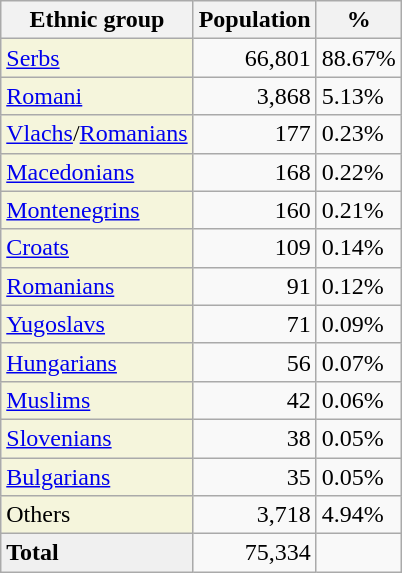<table class="wikitable">
<tr>
<th>Ethnic group</th>
<th>Population</th>
<th>%</th>
</tr>
<tr>
<td style="background:#F5F5DC;"><a href='#'>Serbs</a></td>
<td align="right">66,801</td>
<td>88.67%</td>
</tr>
<tr>
<td style="background:#F5F5DC;"><a href='#'>Romani</a></td>
<td align="right">3,868</td>
<td>5.13%</td>
</tr>
<tr>
<td style="background:#F5F5DC;"><a href='#'>Vlachs</a>/<a href='#'>Romanians</a></td>
<td align="right">177</td>
<td>0.23%</td>
</tr>
<tr>
<td style="background:#F5F5DC;"><a href='#'>Macedonians</a></td>
<td align="right">168</td>
<td>0.22%</td>
</tr>
<tr>
<td style="background:#F5F5DC;"><a href='#'>Montenegrins</a></td>
<td align="right">160</td>
<td>0.21%</td>
</tr>
<tr>
<td style="background:#F5F5DC;"><a href='#'>Croats</a></td>
<td align="right">109</td>
<td>0.14%</td>
</tr>
<tr>
<td style="background:#F5F5DC;"><a href='#'>Romanians</a></td>
<td align="right">91</td>
<td>0.12%</td>
</tr>
<tr>
<td style="background:#F5F5DC;"><a href='#'>Yugoslavs</a></td>
<td align="right">71</td>
<td>0.09%</td>
</tr>
<tr>
<td style="background:#F5F5DC;"><a href='#'>Hungarians</a></td>
<td align="right">56</td>
<td>0.07%</td>
</tr>
<tr>
<td style="background:#F5F5DC;"><a href='#'>Muslims</a></td>
<td align="right">42</td>
<td>0.06%</td>
</tr>
<tr>
<td style="background:#F5F5DC;"><a href='#'>Slovenians</a></td>
<td align="right">38</td>
<td>0.05%</td>
</tr>
<tr>
<td style="background:#F5F5DC;"><a href='#'>Bulgarians</a></td>
<td align="right">35</td>
<td>0.05%</td>
</tr>
<tr>
<td style="background:#F5F5DC;">Others</td>
<td align="right">3,718</td>
<td>4.94%</td>
</tr>
<tr>
<td style="background:#F0F0F0;"><strong>Total</strong></td>
<td align="right">75,334</td>
<td></td>
</tr>
</table>
